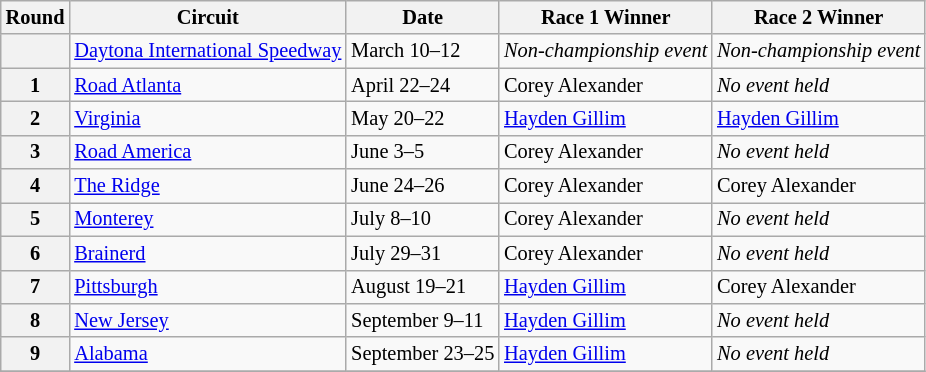<table class="wikitable" style="font-size: 85%">
<tr>
<th>Round</th>
<th>Circuit</th>
<th>Date</th>
<th>Race 1 Winner</th>
<th>Race 2 Winner</th>
</tr>
<tr>
<th></th>
<td> <a href='#'>Daytona International Speedway</a></td>
<td>March 10–12</td>
<td><em>Non-championship event</em></td>
<td><em>Non-championship event</em></td>
</tr>
<tr>
<th>1</th>
<td> <a href='#'>Road Atlanta</a></td>
<td>April 22–24</td>
<td> Corey Alexander</td>
<td><em>No event held</em></td>
</tr>
<tr>
<th>2</th>
<td> <a href='#'>Virginia</a></td>
<td>May 20–22</td>
<td> <a href='#'>Hayden Gillim</a></td>
<td> <a href='#'>Hayden Gillim</a></td>
</tr>
<tr>
<th>3</th>
<td> <a href='#'>Road America</a></td>
<td>June 3–5</td>
<td> Corey Alexander</td>
<td><em>No event held</em></td>
</tr>
<tr>
<th>4</th>
<td> <a href='#'>The Ridge</a></td>
<td>June 24–26</td>
<td> Corey Alexander</td>
<td> Corey Alexander</td>
</tr>
<tr>
<th>5</th>
<td> <a href='#'>Monterey</a></td>
<td>July 8–10</td>
<td> Corey Alexander</td>
<td><em>No event held</em></td>
</tr>
<tr>
<th>6</th>
<td> <a href='#'>Brainerd</a></td>
<td>July 29–31</td>
<td> Corey Alexander</td>
<td><em>No event held</em></td>
</tr>
<tr>
<th>7</th>
<td> <a href='#'>Pittsburgh</a></td>
<td>August 19–21</td>
<td> <a href='#'>Hayden Gillim</a></td>
<td> Corey Alexander</td>
</tr>
<tr>
<th>8</th>
<td> <a href='#'>New Jersey</a></td>
<td>September 9–11</td>
<td> <a href='#'>Hayden Gillim</a></td>
<td><em>No event held</em></td>
</tr>
<tr>
<th>9</th>
<td> <a href='#'>Alabama</a></td>
<td>September 23–25</td>
<td> <a href='#'>Hayden Gillim</a></td>
<td><em>No event held</em></td>
</tr>
<tr>
</tr>
</table>
